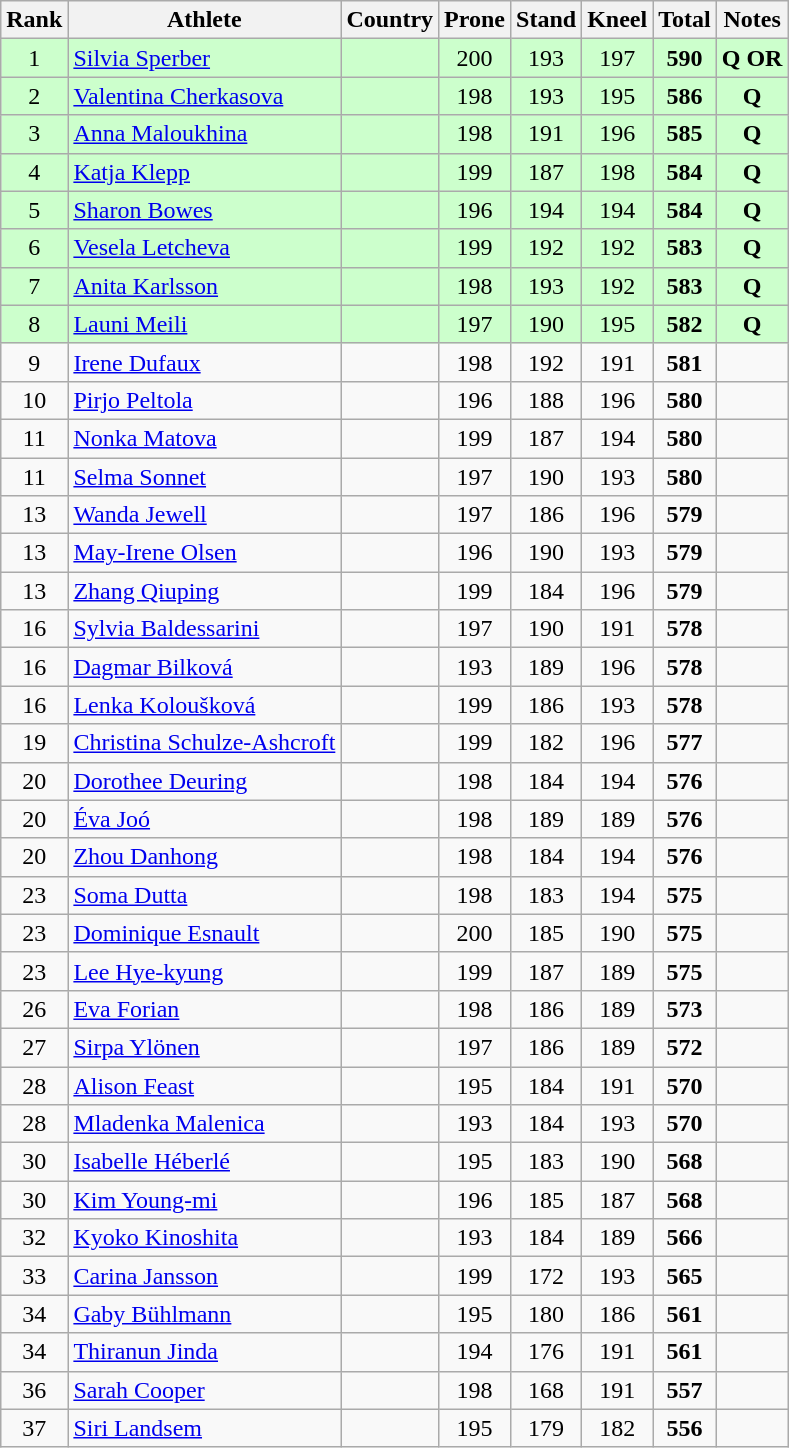<table class="wikitable sortable" style="text-align: center">
<tr>
<th>Rank</th>
<th>Athlete</th>
<th>Country</th>
<th>Prone</th>
<th>Stand</th>
<th>Kneel</th>
<th>Total</th>
<th>Notes</th>
</tr>
<tr bgcolor=#ccffcc>
<td>1</td>
<td align=left><a href='#'>Silvia Sperber</a></td>
<td align=left></td>
<td>200</td>
<td>193</td>
<td>197</td>
<td><strong>590</strong></td>
<td><strong>Q OR</strong></td>
</tr>
<tr bgcolor=#ccffcc>
<td>2</td>
<td align=left><a href='#'>Valentina Cherkasova</a></td>
<td align=left></td>
<td>198</td>
<td>193</td>
<td>195</td>
<td><strong>586</strong></td>
<td><strong>Q</strong></td>
</tr>
<tr bgcolor=#ccffcc>
<td>3</td>
<td align=left><a href='#'>Anna Maloukhina</a></td>
<td align=left></td>
<td>198</td>
<td>191</td>
<td>196</td>
<td><strong>585</strong></td>
<td><strong>Q</strong></td>
</tr>
<tr bgcolor=#ccffcc>
<td>4</td>
<td align=left><a href='#'>Katja Klepp</a></td>
<td align=left></td>
<td>199</td>
<td>187</td>
<td>198</td>
<td><strong>584</strong></td>
<td><strong>Q</strong></td>
</tr>
<tr bgcolor=#ccffcc>
<td>5</td>
<td align=left><a href='#'>Sharon Bowes</a></td>
<td align=left></td>
<td>196</td>
<td>194</td>
<td>194</td>
<td><strong>584</strong></td>
<td><strong>Q</strong></td>
</tr>
<tr bgcolor=#ccffcc>
<td>6</td>
<td align=left><a href='#'>Vesela Letcheva</a></td>
<td align=left></td>
<td>199</td>
<td>192</td>
<td>192</td>
<td><strong>583</strong></td>
<td><strong>Q</strong></td>
</tr>
<tr bgcolor=#ccffcc>
<td>7</td>
<td align=left><a href='#'>Anita Karlsson</a></td>
<td align=left></td>
<td>198</td>
<td>193</td>
<td>192</td>
<td><strong>583</strong></td>
<td><strong>Q</strong></td>
</tr>
<tr bgcolor=#ccffcc>
<td>8</td>
<td align=left><a href='#'>Launi Meili</a></td>
<td align=left></td>
<td>197</td>
<td>190</td>
<td>195</td>
<td><strong>582</strong></td>
<td><strong>Q</strong></td>
</tr>
<tr>
<td>9</td>
<td align=left><a href='#'>Irene Dufaux</a></td>
<td align=left></td>
<td>198</td>
<td>192</td>
<td>191</td>
<td><strong>581</strong></td>
<td></td>
</tr>
<tr>
<td>10</td>
<td align=left><a href='#'>Pirjo Peltola</a></td>
<td align=left></td>
<td>196</td>
<td>188</td>
<td>196</td>
<td><strong>580</strong></td>
<td></td>
</tr>
<tr>
<td>11</td>
<td align=left><a href='#'>Nonka Matova</a></td>
<td align=left></td>
<td>199</td>
<td>187</td>
<td>194</td>
<td><strong>580</strong></td>
<td></td>
</tr>
<tr>
<td>11</td>
<td align=left><a href='#'>Selma Sonnet</a></td>
<td align=left></td>
<td>197</td>
<td>190</td>
<td>193</td>
<td><strong>580</strong></td>
<td></td>
</tr>
<tr>
<td>13</td>
<td align=left><a href='#'>Wanda Jewell</a></td>
<td align=left></td>
<td>197</td>
<td>186</td>
<td>196</td>
<td><strong>579</strong></td>
<td></td>
</tr>
<tr>
<td>13</td>
<td align=left><a href='#'>May-Irene Olsen</a></td>
<td align=left></td>
<td>196</td>
<td>190</td>
<td>193</td>
<td><strong>579</strong></td>
<td></td>
</tr>
<tr>
<td>13</td>
<td align=left><a href='#'>Zhang Qiuping</a></td>
<td align=left></td>
<td>199</td>
<td>184</td>
<td>196</td>
<td><strong>579</strong></td>
<td></td>
</tr>
<tr>
<td>16</td>
<td align=left><a href='#'>Sylvia Baldessarini</a></td>
<td align=left></td>
<td>197</td>
<td>190</td>
<td>191</td>
<td><strong>578</strong></td>
<td></td>
</tr>
<tr>
<td>16</td>
<td align=left><a href='#'>Dagmar Bilková</a></td>
<td align=left></td>
<td>193</td>
<td>189</td>
<td>196</td>
<td><strong>578</strong></td>
<td></td>
</tr>
<tr>
<td>16</td>
<td align=left><a href='#'>Lenka Koloušková</a></td>
<td align=left></td>
<td>199</td>
<td>186</td>
<td>193</td>
<td><strong>578</strong></td>
<td></td>
</tr>
<tr>
<td>19</td>
<td align=left><a href='#'>Christina Schulze-Ashcroft</a></td>
<td align=left></td>
<td>199</td>
<td>182</td>
<td>196</td>
<td><strong>577</strong></td>
<td></td>
</tr>
<tr>
<td>20</td>
<td align=left><a href='#'>Dorothee Deuring</a></td>
<td align=left></td>
<td>198</td>
<td>184</td>
<td>194</td>
<td><strong>576</strong></td>
<td></td>
</tr>
<tr>
<td>20</td>
<td align=left><a href='#'>Éva Joó</a></td>
<td align=left></td>
<td>198</td>
<td>189</td>
<td>189</td>
<td><strong>576</strong></td>
<td></td>
</tr>
<tr>
<td>20</td>
<td align=left><a href='#'>Zhou Danhong</a></td>
<td align=left></td>
<td>198</td>
<td>184</td>
<td>194</td>
<td><strong>576</strong></td>
<td></td>
</tr>
<tr>
<td>23</td>
<td align=left><a href='#'>Soma Dutta</a></td>
<td align=left></td>
<td>198</td>
<td>183</td>
<td>194</td>
<td><strong>575</strong></td>
<td></td>
</tr>
<tr>
<td>23</td>
<td align=left><a href='#'>Dominique Esnault</a></td>
<td align=left></td>
<td>200</td>
<td>185</td>
<td>190</td>
<td><strong>575</strong></td>
<td></td>
</tr>
<tr>
<td>23</td>
<td align=left><a href='#'>Lee Hye-kyung</a></td>
<td align=left></td>
<td>199</td>
<td>187</td>
<td>189</td>
<td><strong>575</strong></td>
<td></td>
</tr>
<tr>
<td>26</td>
<td align=left><a href='#'>Eva Forian</a></td>
<td align=left></td>
<td>198</td>
<td>186</td>
<td>189</td>
<td><strong>573</strong></td>
<td></td>
</tr>
<tr>
<td>27</td>
<td align=left><a href='#'>Sirpa Ylönen</a></td>
<td align=left></td>
<td>197</td>
<td>186</td>
<td>189</td>
<td><strong>572</strong></td>
<td></td>
</tr>
<tr>
<td>28</td>
<td align=left><a href='#'>Alison Feast</a></td>
<td align=left></td>
<td>195</td>
<td>184</td>
<td>191</td>
<td><strong>570</strong></td>
<td></td>
</tr>
<tr>
<td>28</td>
<td align=left><a href='#'>Mladenka Malenica</a></td>
<td align=left></td>
<td>193</td>
<td>184</td>
<td>193</td>
<td><strong>570</strong></td>
<td></td>
</tr>
<tr>
<td>30</td>
<td align=left><a href='#'>Isabelle Héberlé</a></td>
<td align=left></td>
<td>195</td>
<td>183</td>
<td>190</td>
<td><strong>568</strong></td>
<td></td>
</tr>
<tr>
<td>30</td>
<td align=left><a href='#'>Kim Young-mi</a></td>
<td align=left></td>
<td>196</td>
<td>185</td>
<td>187</td>
<td><strong>568</strong></td>
<td></td>
</tr>
<tr>
<td>32</td>
<td align=left><a href='#'>Kyoko Kinoshita</a></td>
<td align=left></td>
<td>193</td>
<td>184</td>
<td>189</td>
<td><strong>566</strong></td>
<td></td>
</tr>
<tr>
<td>33</td>
<td align=left><a href='#'>Carina Jansson</a></td>
<td align=left></td>
<td>199</td>
<td>172</td>
<td>193</td>
<td><strong>565</strong></td>
<td></td>
</tr>
<tr>
<td>34</td>
<td align=left><a href='#'>Gaby Bühlmann</a></td>
<td align=left></td>
<td>195</td>
<td>180</td>
<td>186</td>
<td><strong>561</strong></td>
<td></td>
</tr>
<tr>
<td>34</td>
<td align=left><a href='#'>Thiranun Jinda</a></td>
<td align=left></td>
<td>194</td>
<td>176</td>
<td>191</td>
<td><strong>561</strong></td>
<td></td>
</tr>
<tr>
<td>36</td>
<td align=left><a href='#'>Sarah Cooper</a></td>
<td align=left></td>
<td>198</td>
<td>168</td>
<td>191</td>
<td><strong>557</strong></td>
<td></td>
</tr>
<tr>
<td>37</td>
<td align=left><a href='#'>Siri Landsem</a></td>
<td align=left></td>
<td>195</td>
<td>179</td>
<td>182</td>
<td><strong>556</strong></td>
<td></td>
</tr>
</table>
